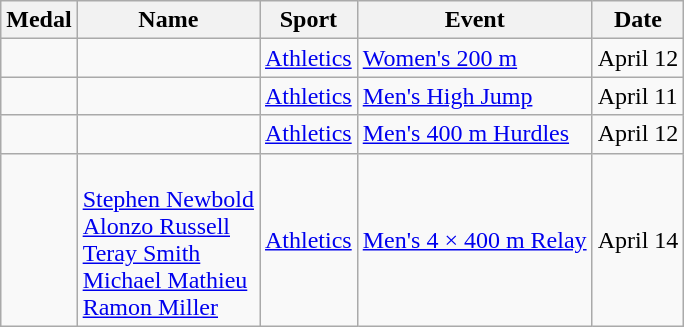<table class="wikitable sortable">
<tr>
<th>Medal</th>
<th>Name</th>
<th>Sport</th>
<th>Event</th>
<th>Date</th>
</tr>
<tr>
<td></td>
<td></td>
<td><a href='#'>Athletics</a></td>
<td><a href='#'>Women's 200 m</a></td>
<td>April 12</td>
</tr>
<tr>
<td></td>
<td></td>
<td><a href='#'>Athletics</a></td>
<td><a href='#'>Men's High Jump</a></td>
<td>April 11</td>
</tr>
<tr>
<td></td>
<td></td>
<td><a href='#'>Athletics</a></td>
<td><a href='#'>Men's 400 m Hurdles</a></td>
<td>April 12</td>
</tr>
<tr>
<td></td>
<td><br><a href='#'>Stephen Newbold</a><br><a href='#'>Alonzo Russell</a><br><a href='#'>Teray Smith</a><br><a href='#'>Michael Mathieu</a><br><a href='#'>Ramon Miller</a></td>
<td><a href='#'>Athletics</a></td>
<td><a href='#'>Men's 4 × 400 m Relay</a></td>
<td>April 14</td>
</tr>
</table>
